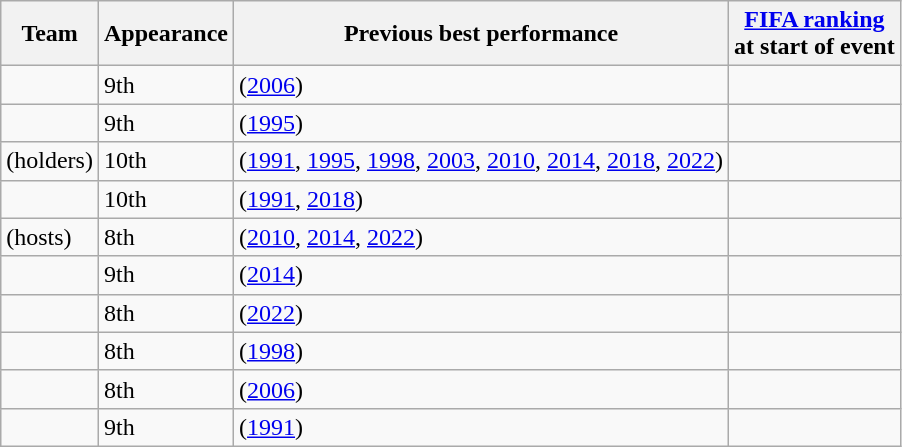<table class="wikitable sortable" style="text-align: left;">
<tr>
<th>Team</th>
<th data-sort-type="number">Appearance</th>
<th>Previous best performance</th>
<th><a href='#'>FIFA ranking</a><br>at start of event</th>
</tr>
<tr>
<td></td>
<td>9th</td>
<td> (<a href='#'>2006</a>)</td>
<td></td>
</tr>
<tr>
<td></td>
<td>9th</td>
<td> (<a href='#'>1995</a>)</td>
<td></td>
</tr>
<tr>
<td> (holders)</td>
<td>10th</td>
<td> (<a href='#'>1991</a>, <a href='#'>1995</a>, <a href='#'>1998</a>, <a href='#'>2003</a>, <a href='#'>2010</a>, <a href='#'>2014</a>, <a href='#'>2018</a>, <a href='#'>2022</a>)</td>
<td></td>
</tr>
<tr>
<td></td>
<td>10th</td>
<td> (<a href='#'>1991</a>, <a href='#'>2018</a>)</td>
<td></td>
</tr>
<tr>
<td> (hosts)</td>
<td>8th</td>
<td> (<a href='#'>2010</a>, <a href='#'>2014</a>, <a href='#'>2022</a>)</td>
<td></td>
</tr>
<tr>
<td></td>
<td>9th</td>
<td> (<a href='#'>2014</a>)</td>
<td></td>
</tr>
<tr>
<td></td>
<td>8th</td>
<td> (<a href='#'>2022</a>)</td>
<td></td>
</tr>
<tr>
<td></td>
<td>8th</td>
<td> (<a href='#'>1998</a>)</td>
<td></td>
</tr>
<tr>
<td></td>
<td>8th</td>
<td> (<a href='#'>2006</a>)</td>
<td></td>
</tr>
<tr>
<td></td>
<td>9th</td>
<td> (<a href='#'>1991</a>)</td>
<td></td>
</tr>
</table>
